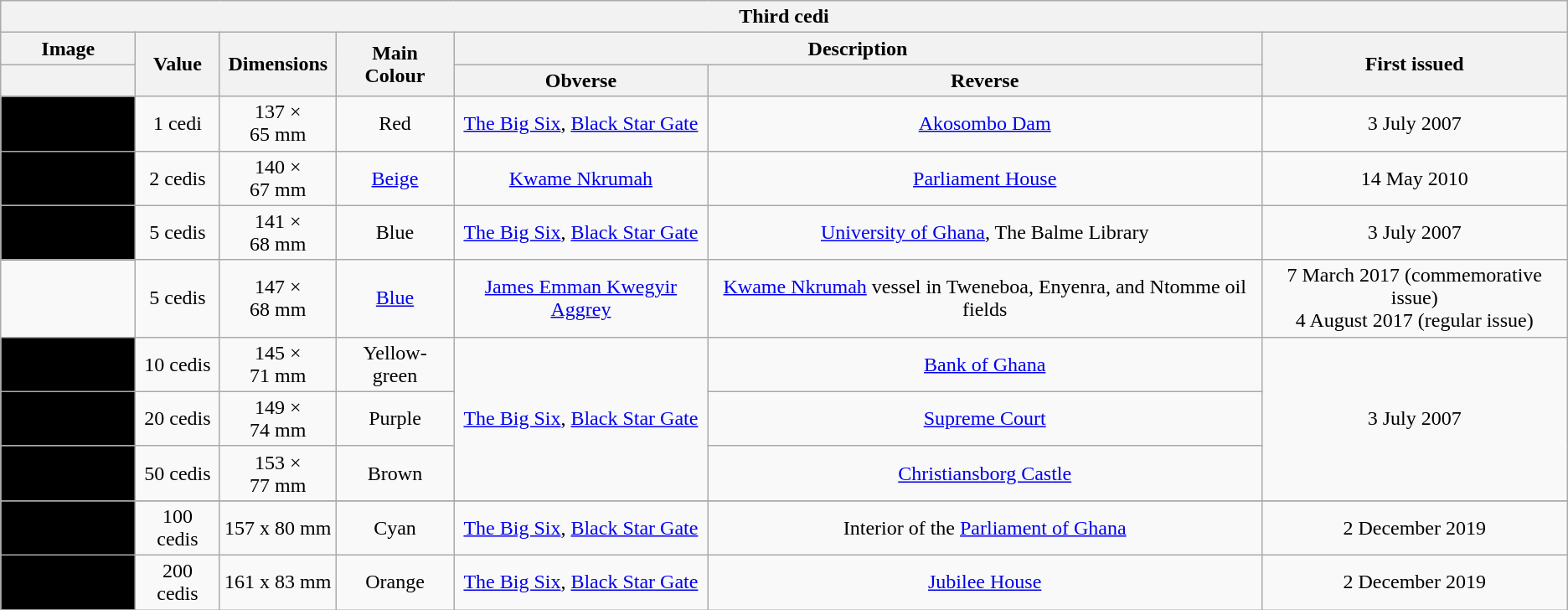<table class="wikitable" style="font-size: 90% style="width:100%; text-align: center">
<tr>
<th colspan=13>Third cedi</th>
</tr>
<tr>
<th rowspan=1>Image</th>
<th rowspan=2>Value</th>
<th rowspan=2>Dimensions</th>
<th rowspan=2>Main Colour</th>
<th colspan=6>Description</th>
<th rowspan=2>First issued</th>
</tr>
<tr>
<th></th>
<th colspan=3>Obverse</th>
<th colspan=3>Reverse</th>
</tr>
<tr>
<td style="width:100px" align="center" bgcolor="#000000"></td>
<td align="center">1 cedi</td>
<td align="center">137 × 65 mm</td>
<td align="center">Red</td>
<td align="center" colspan=3><a href='#'>The Big Six</a>, <a href='#'>Black Star Gate</a></td>
<td align="center" colspan=3><a href='#'>Akosombo Dam</a></td>
<td align="center">3 July 2007</td>
</tr>
<tr>
<td style="width:100px" align="center" bgcolor="#000000"></td>
<td align="center">2 cedis</td>
<td align="center">140 × 67 mm</td>
<td align="center"><a href='#'>Beige</a></td>
<td align="center" colspan=3><a href='#'>Kwame Nkrumah</a></td>
<td align="center" colspan=3><a href='#'>Parliament House</a></td>
<td align="center">14 May 2010</td>
</tr>
<tr>
<td style="width:100px" align="center" bgcolor="#000000"></td>
<td align="center">5 cedis</td>
<td align="center">141 × 68 mm</td>
<td align="center">Blue</td>
<td align="center" colspan=3><a href='#'>The Big Six</a>, <a href='#'>Black Star Gate</a></td>
<td align="center" colspan=3><a href='#'>University of Ghana</a>, The Balme Library</td>
<td align="center">3 July 2007</td>
</tr>
<tr>
<td></td>
<td align="center">5 cedis</td>
<td align="center">147 × 68 mm</td>
<td align="center"><a href='#'>Blue</a></td>
<td align="center" colspan=3><a href='#'>James Emman Kwegyir Aggrey</a></td>
<td align="center" colspan=3><a href='#'>Kwame Nkrumah</a> vessel in Tweneboa, Enyenra, and Ntomme oil fields</td>
<td align="center">7 March 2017 (commemorative issue)<br>4 August 2017 (regular issue)</td>
</tr>
<tr>
<td style="width:100px" align="center" bgcolor="#000000"></td>
<td align="center">10 cedis</td>
<td align="center">145 × 71 mm</td>
<td align="center">Yellow-green</td>
<td align="center" rowspan=3 colspan=3><a href='#'>The Big Six</a>, <a href='#'>Black Star Gate</a></td>
<td align="center" colspan=3><a href='#'>Bank of Ghana</a></td>
<td align="center" rowspan=3>3 July 2007</td>
</tr>
<tr>
<td style="width:100px" align="center" bgcolor="#000000"></td>
<td align="center">20 cedis</td>
<td align="center">149 × 74 mm</td>
<td align="center">Purple</td>
<td align="center" colspan=3><a href='#'>Supreme Court</a></td>
</tr>
<tr>
<td style="width:100px" align="center" bgcolor="#000000"></td>
<td align="center">50 cedis</td>
<td align="center">153 × 77 mm</td>
<td align="center">Brown</td>
<td align="center" colspan=3><a href='#'>Christiansborg Castle</a></td>
</tr>
<tr>
</tr>
<tr>
<td style="width:100px" align="center" bgcolor="#000000"></td>
<td align="center">100 cedis</td>
<td align="center">157 x 80 mm</td>
<td align="center">Cyan</td>
<td align="center" colspan=3><a href='#'>The Big Six</a>, <a href='#'>Black Star Gate</a></td>
<td align="center" colspan=3>Interior of the <a href='#'>Parliament of Ghana</a></td>
<td align="center" colspan=3>2 December 2019</td>
</tr>
<tr>
<td style="width:100px" align="center" bgcolor="#000000"></td>
<td align="center">200 cedis</td>
<td align="center">161 x 83 mm</td>
<td align="center">Orange</td>
<td align="center" colspan=3><a href='#'>The Big Six</a>, <a href='#'>Black Star Gate</a></td>
<td align="center" colspan=3><a href='#'>Jubilee House</a></td>
<td align="center" colspan=3>2 December 2019</td>
</tr>
</table>
